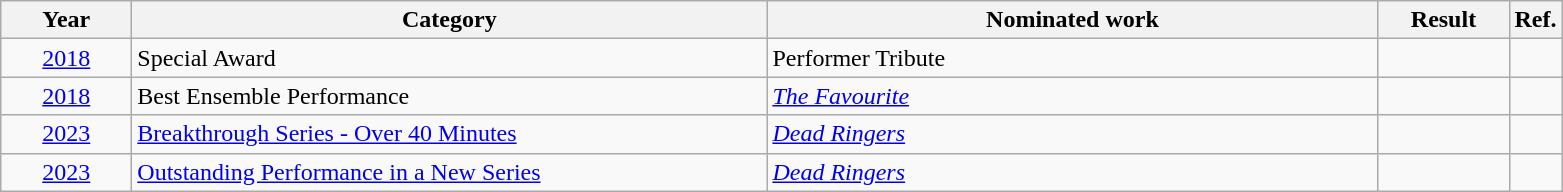<table class=wikitable>
<tr>
<th scope="col" style="width:5em;">Year</th>
<th scope="col" style="width:26em;">Category</th>
<th scope="col" style="width:25em;">Nominated work</th>
<th scope="col" style="width:5em;">Result</th>
<th>Ref.</th>
</tr>
<tr>
<td style="text-align:center;"><a href='#'>2018</a></td>
<td>Special Award</td>
<td>Performer Tribute</td>
<td></td>
<td style="text-align:center;"></td>
</tr>
<tr>
<td style="text-align:center;"><a href='#'>2018</a></td>
<td>Best Ensemble Performance</td>
<td><em><a href='#'>The Favourite</a></em></td>
<td></td>
<td style="text-align:center;"></td>
</tr>
<tr>
<td style="text-align:center;"><a href='#'>2023</a></td>
<td><a href='#'>Breakthrough Series - Over 40 Minutes</a></td>
<td><em><a href='#'>Dead Ringers</a></em></td>
<td></td>
<td style="text-align:center;"></td>
</tr>
<tr>
<td style="text-align:center;"><a href='#'>2023</a></td>
<td><a href='#'>Outstanding Performance in a New Series</a></td>
<td><em><a href='#'>Dead Ringers</a></em></td>
<td></td>
<td style="text-align:center;"></td>
</tr>
</table>
